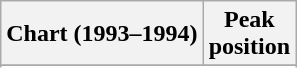<table class="wikitable sortable plainrowheaders" style="text-align:center">
<tr>
<th scope="col">Chart (1993–1994)</th>
<th scope="col">Peak<br>position</th>
</tr>
<tr>
</tr>
<tr>
</tr>
<tr>
</tr>
<tr>
</tr>
</table>
